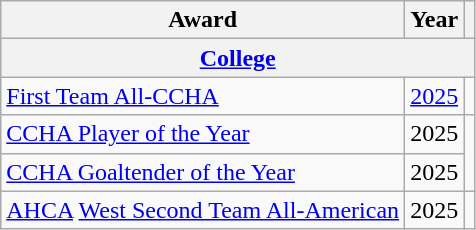<table class="wikitable">
<tr>
<th>Award</th>
<th>Year</th>
<th></th>
</tr>
<tr>
<th colspan="3"><a href='#'>College</a></th>
</tr>
<tr>
<td><a href='#'>First Team All-CCHA</a></td>
<td><a href='#'>2025</a></td>
<td></td>
</tr>
<tr>
<td><a href='#'>CCHA Player of the Year</a></td>
<td>2025</td>
<td rowspan="2"></td>
</tr>
<tr>
<td><a href='#'>CCHA Goaltender of the Year</a></td>
<td>2025</td>
</tr>
<tr>
<td><a href='#'>AHCA</a> <a href='#'>West Second Team All-American</a></td>
<td>2025</td>
<td></td>
</tr>
</table>
